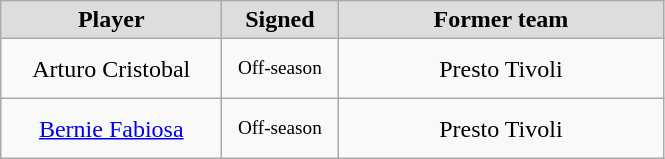<table class="wikitable" style="text-align: center">
<tr align="center" bgcolor="#dddddd">
<td style="width:140px"><strong>Player</strong></td>
<td style="width:70px"><strong>Signed</strong></td>
<td style="width:210px"><strong>Former team</strong></td>
</tr>
<tr style="height:40px">
<td>Arturo Cristobal</td>
<td style="font-size: 80%">Off-season</td>
<td>Presto Tivoli</td>
</tr>
<tr style="height:40px">
<td><a href='#'>Bernie Fabiosa</a></td>
<td style="font-size: 80%">Off-season</td>
<td>Presto Tivoli</td>
</tr>
</table>
